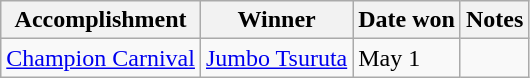<table class="wikitable">
<tr>
<th>Accomplishment</th>
<th>Winner</th>
<th>Date won</th>
<th>Notes</th>
</tr>
<tr>
<td><a href='#'>Champion Carnival</a></td>
<td><a href='#'>Jumbo Tsuruta</a></td>
<td>May 1</td>
<td></td>
</tr>
</table>
